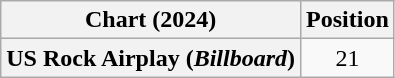<table class="wikitable plainrowheaders" style="text-align: center">
<tr>
<th scope="col">Chart (2024)</th>
<th scope="col">Position</th>
</tr>
<tr>
<th scope="row">US Rock Airplay (<em>Billboard</em>)</th>
<td>21</td>
</tr>
</table>
